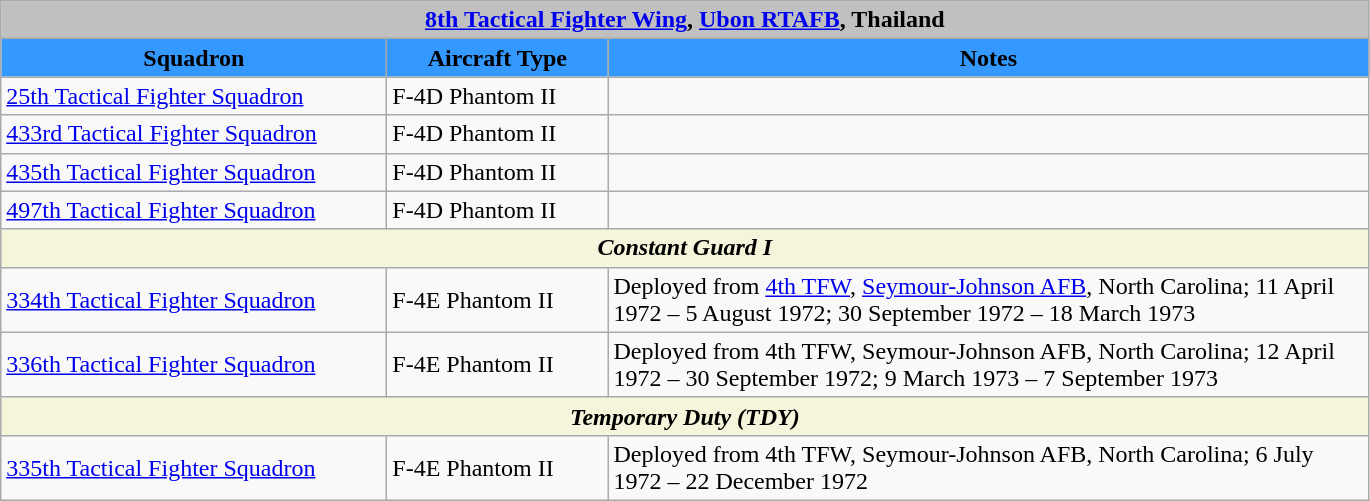<table class="wikitable">
<tr>
<td colspan="3" bgcolor=silver align=center><strong><a href='#'>8th Tactical Fighter Wing</a>, <a href='#'>Ubon RTAFB</a>, Thailand</strong></td>
</tr>
<tr style="background: #3399ff;">
<td scope="col" style="width:250px;"align=center><span> <strong>Squadron</strong></span></td>
<td scope="col" style="width:140px;"align=center><span> <strong>Aircraft Type</strong></span></td>
<td scope="col" style="width:500px;"align=center><span> <strong>Notes</strong></span></td>
</tr>
<tr>
<td><a href='#'>25th Tactical Fighter Squadron</a></td>
<td>F-4D Phantom II</td>
<td></td>
</tr>
<tr>
<td><a href='#'>433rd Tactical Fighter Squadron</a></td>
<td>F-4D Phantom II</td>
<td></td>
</tr>
<tr>
<td><a href='#'>435th Tactical Fighter Squadron</a></td>
<td>F-4D Phantom II</td>
<td></td>
</tr>
<tr>
<td><a href='#'>497th Tactical Fighter Squadron</a></td>
<td>F-4D Phantom II</td>
<td></td>
</tr>
<tr>
<td colspan="3" bgcolor=beige align=center><strong><em>Constant Guard I</em></strong></td>
</tr>
<tr>
<td><a href='#'>334th Tactical Fighter Squadron</a></td>
<td>F-4E Phantom II</td>
<td>Deployed from <a href='#'>4th TFW</a>, <a href='#'>Seymour-Johnson AFB</a>, North Carolina; 11 April 1972 – 5 August 1972; 30 September 1972 – 18 March 1973</td>
</tr>
<tr>
<td><a href='#'>336th Tactical Fighter Squadron</a></td>
<td>F-4E Phantom II</td>
<td>Deployed from 4th TFW, Seymour-Johnson AFB, North Carolina; 12 April 1972 – 30 September 1972; 9 March 1973 – 7 September 1973</td>
</tr>
<tr>
<td colspan="3" bgcolor=beige align=center><strong><em>Temporary Duty (TDY)</em></strong></td>
</tr>
<tr>
<td><a href='#'>335th Tactical Fighter Squadron</a></td>
<td>F-4E Phantom II</td>
<td>Deployed from 4th TFW, Seymour-Johnson AFB, North Carolina; 6 July 1972 – 22 December 1972</td>
</tr>
</table>
